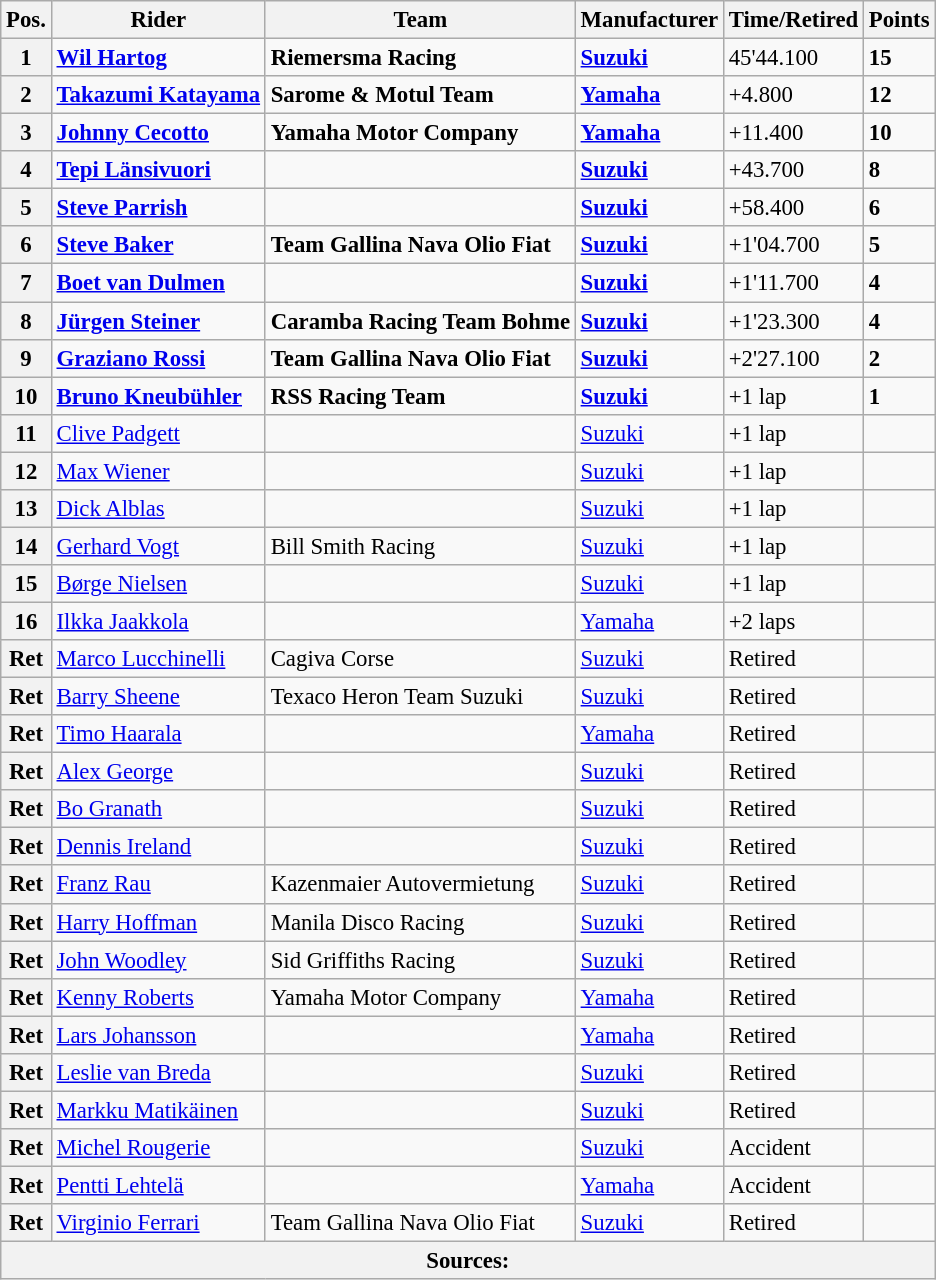<table class="wikitable" style="font-size: 95%;">
<tr>
<th>Pos.</th>
<th>Rider</th>
<th>Team</th>
<th>Manufacturer</th>
<th>Time/Retired</th>
<th>Points</th>
</tr>
<tr>
<th>1</th>
<td> <strong><a href='#'>Wil Hartog</a></strong></td>
<td><strong>Riemersma Racing</strong></td>
<td><strong><a href='#'>Suzuki</a></strong></td>
<td>45'44.100</td>
<td><strong>15</strong></td>
</tr>
<tr>
<th>2</th>
<td> <strong><a href='#'>Takazumi Katayama</a></strong></td>
<td><strong>Sarome & Motul Team</strong></td>
<td><strong><a href='#'>Yamaha</a></strong></td>
<td>+4.800</td>
<td><strong>12</strong></td>
</tr>
<tr>
<th>3</th>
<td> <strong><a href='#'>Johnny Cecotto</a></strong></td>
<td><strong>Yamaha Motor Company</strong></td>
<td><strong><a href='#'>Yamaha</a></strong></td>
<td>+11.400</td>
<td><strong>10</strong></td>
</tr>
<tr>
<th>4</th>
<td> <strong><a href='#'>Tepi Länsivuori</a></strong></td>
<td></td>
<td><strong><a href='#'>Suzuki</a></strong></td>
<td>+43.700</td>
<td><strong>8</strong></td>
</tr>
<tr>
<th>5</th>
<td> <strong><a href='#'>Steve Parrish</a></strong></td>
<td></td>
<td><strong><a href='#'>Suzuki</a></strong></td>
<td>+58.400</td>
<td><strong>6</strong></td>
</tr>
<tr>
<th>6</th>
<td> <strong><a href='#'>Steve Baker</a></strong></td>
<td><strong>Team Gallina Nava Olio Fiat</strong></td>
<td><strong><a href='#'>Suzuki</a></strong></td>
<td>+1'04.700</td>
<td><strong>5</strong></td>
</tr>
<tr>
<th>7</th>
<td> <strong><a href='#'>Boet van Dulmen</a></strong></td>
<td></td>
<td><strong><a href='#'>Suzuki</a></strong></td>
<td>+1'11.700</td>
<td><strong>4</strong></td>
</tr>
<tr>
<th>8</th>
<td> <strong><a href='#'>Jürgen Steiner</a></strong></td>
<td><strong>Caramba Racing Team Bohme</strong></td>
<td><strong><a href='#'>Suzuki</a></strong></td>
<td>+1'23.300</td>
<td><strong>4</strong></td>
</tr>
<tr>
<th>9</th>
<td> <strong><a href='#'>Graziano Rossi</a></strong></td>
<td><strong>Team Gallina Nava Olio Fiat</strong></td>
<td><strong><a href='#'>Suzuki</a></strong></td>
<td>+2'27.100</td>
<td><strong>2</strong></td>
</tr>
<tr>
<th>10</th>
<td> <strong><a href='#'>Bruno Kneubühler</a></strong></td>
<td><strong>RSS Racing Team</strong></td>
<td><strong><a href='#'>Suzuki</a></strong></td>
<td>+1 lap</td>
<td><strong>1</strong></td>
</tr>
<tr>
<th>11</th>
<td> <a href='#'>Clive Padgett</a></td>
<td></td>
<td><a href='#'>Suzuki</a></td>
<td>+1 lap</td>
<td></td>
</tr>
<tr>
<th>12</th>
<td> <a href='#'>Max Wiener</a></td>
<td></td>
<td><a href='#'>Suzuki</a></td>
<td>+1 lap</td>
<td></td>
</tr>
<tr>
<th>13</th>
<td> <a href='#'>Dick Alblas</a></td>
<td></td>
<td><a href='#'>Suzuki</a></td>
<td>+1 lap</td>
<td></td>
</tr>
<tr>
<th>14</th>
<td> <a href='#'>Gerhard Vogt</a></td>
<td>Bill Smith Racing</td>
<td><a href='#'>Suzuki</a></td>
<td>+1 lap</td>
<td></td>
</tr>
<tr>
<th>15</th>
<td> <a href='#'>Børge Nielsen</a></td>
<td></td>
<td><a href='#'>Suzuki</a></td>
<td>+1 lap</td>
<td></td>
</tr>
<tr>
<th>16</th>
<td> <a href='#'>Ilkka Jaakkola</a></td>
<td></td>
<td><a href='#'>Yamaha</a></td>
<td>+2 laps</td>
<td></td>
</tr>
<tr>
<th>Ret</th>
<td> <a href='#'>Marco Lucchinelli</a></td>
<td>Cagiva Corse</td>
<td><a href='#'>Suzuki</a></td>
<td>Retired</td>
<td></td>
</tr>
<tr>
<th>Ret</th>
<td> <a href='#'>Barry Sheene</a></td>
<td>Texaco Heron Team Suzuki</td>
<td><a href='#'>Suzuki</a></td>
<td>Retired</td>
<td></td>
</tr>
<tr>
<th>Ret</th>
<td> <a href='#'>Timo Haarala</a></td>
<td></td>
<td><a href='#'>Yamaha</a></td>
<td>Retired</td>
<td></td>
</tr>
<tr>
<th>Ret</th>
<td> <a href='#'>Alex George</a></td>
<td></td>
<td><a href='#'>Suzuki</a></td>
<td>Retired</td>
<td></td>
</tr>
<tr>
<th>Ret</th>
<td> <a href='#'>Bo Granath</a></td>
<td></td>
<td><a href='#'>Suzuki</a></td>
<td>Retired</td>
<td></td>
</tr>
<tr>
<th>Ret</th>
<td> <a href='#'>Dennis Ireland</a></td>
<td></td>
<td><a href='#'>Suzuki</a></td>
<td>Retired</td>
<td></td>
</tr>
<tr>
<th>Ret</th>
<td> <a href='#'>Franz Rau</a></td>
<td>Kazenmaier Autovermietung</td>
<td><a href='#'>Suzuki</a></td>
<td>Retired</td>
<td></td>
</tr>
<tr>
<th>Ret</th>
<td> <a href='#'>Harry Hoffman</a></td>
<td>Manila Disco Racing</td>
<td><a href='#'>Suzuki</a></td>
<td>Retired</td>
<td></td>
</tr>
<tr>
<th>Ret</th>
<td> <a href='#'>John Woodley</a></td>
<td>Sid Griffiths Racing</td>
<td><a href='#'>Suzuki</a></td>
<td>Retired</td>
<td></td>
</tr>
<tr>
<th>Ret</th>
<td> <a href='#'>Kenny Roberts</a></td>
<td>Yamaha Motor Company</td>
<td><a href='#'>Yamaha</a></td>
<td>Retired</td>
<td></td>
</tr>
<tr>
<th>Ret</th>
<td> <a href='#'>Lars Johansson</a></td>
<td></td>
<td><a href='#'>Yamaha</a></td>
<td>Retired</td>
<td></td>
</tr>
<tr>
<th>Ret</th>
<td> <a href='#'>Leslie van Breda</a></td>
<td></td>
<td><a href='#'>Suzuki</a></td>
<td>Retired</td>
<td></td>
</tr>
<tr>
<th>Ret</th>
<td> <a href='#'>Markku Matikäinen</a></td>
<td></td>
<td><a href='#'>Suzuki</a></td>
<td>Retired</td>
<td></td>
</tr>
<tr>
<th>Ret</th>
<td> <a href='#'>Michel Rougerie</a></td>
<td></td>
<td><a href='#'>Suzuki</a></td>
<td>Accident</td>
<td></td>
</tr>
<tr>
<th>Ret</th>
<td> <a href='#'>Pentti Lehtelä</a></td>
<td></td>
<td><a href='#'>Yamaha</a></td>
<td>Accident</td>
<td></td>
</tr>
<tr>
<th>Ret</th>
<td> <a href='#'>Virginio Ferrari</a></td>
<td>Team Gallina Nava Olio Fiat</td>
<td><a href='#'>Suzuki</a></td>
<td>Retired</td>
<td></td>
</tr>
<tr>
<th colspan=9>Sources: </th>
</tr>
</table>
